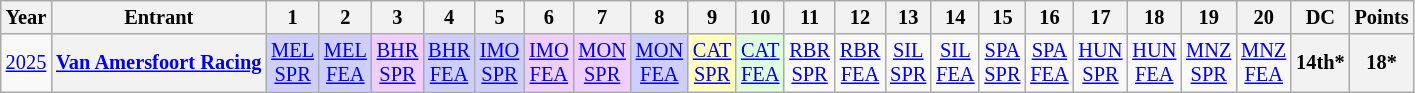<table class="wikitable" style="text-align:center; font-size:85%">
<tr>
<th>Year</th>
<th>Entrant</th>
<th>1</th>
<th>2</th>
<th>3</th>
<th>4</th>
<th>5</th>
<th>6</th>
<th>7</th>
<th>8</th>
<th>9</th>
<th>10</th>
<th>11</th>
<th>12</th>
<th>13</th>
<th>14</th>
<th>15</th>
<th>16</th>
<th>17</th>
<th>18</th>
<th>19</th>
<th>20</th>
<th>DC</th>
<th>Points</th>
</tr>
<tr>
<td><a href='#'>2025</a></td>
<th nowrap><a href='#'>Van Amersfoort Racing</a></th>
<td style="background:#CFCFFF;"><a href='#'>MEL<br>SPR</a><br></td>
<td style="background:#CFCFFF;"><a href='#'>MEL<br>FEA</a><br></td>
<td style="background:#EFCFFF;"><a href='#'>BHR<br>SPR</a><br></td>
<td style="background:#CFCFFF;"><a href='#'>BHR<br>FEA</a><br></td>
<td style="background:#CFCFFF;"><a href='#'>IMO<br>SPR</a><br></td>
<td style="background:#EFCFFF;"><a href='#'>IMO<br>FEA</a><br></td>
<td style="background:#EFCFFF;"><a href='#'>MON<br>SPR</a><br></td>
<td style="background:#CFCFFF;"><a href='#'>MON<br>FEA</a><br></td>
<td style="background:#FFFFBF;"><a href='#'>CAT<br>SPR</a><br></td>
<td style="background:#DFFFDF;"><a href='#'>CAT<br>FEA</a><br></td>
<td><a href='#'>RBR<br>SPR</a></td>
<td><a href='#'>RBR<br>FEA</a></td>
<td><a href='#'>SIL<br>SPR</a></td>
<td><a href='#'>SIL<br>FEA</a></td>
<td><a href='#'>SPA<br>SPR</a></td>
<td><a href='#'>SPA<br>FEA</a></td>
<td><a href='#'>HUN<br>SPR</a></td>
<td><a href='#'>HUN<br>FEA</a></td>
<td><a href='#'>MNZ<br>SPR</a></td>
<td><a href='#'>MNZ<br>FEA</a></td>
<th>14th*</th>
<th>18*</th>
</tr>
</table>
